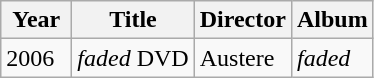<table class="wikitable">
<tr>
<th align="center" valign="top" width="40">Year</th>
<th align="left" valign="top">Title</th>
<th align="left" valign="top">Director</th>
<th align="left" valign="top">Album</th>
</tr>
<tr>
<td>2006</td>
<td><em>faded</em> DVD</td>
<td>Austere</td>
<td><em>faded</em><br></td>
</tr>
</table>
